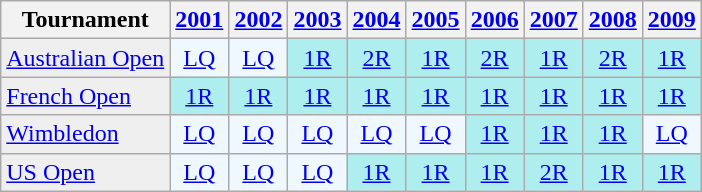<table class="wikitable">
<tr>
<th>Tournament</th>
<th><a href='#'>2001</a></th>
<th><a href='#'>2002</a></th>
<th><a href='#'>2003</a></th>
<th><a href='#'>2004</a></th>
<th><a href='#'>2005</a></th>
<th><a href='#'>2006</a></th>
<th><a href='#'>2007</a></th>
<th><a href='#'>2008</a></th>
<th><a href='#'>2009</a></th>
</tr>
<tr>
<td bgcolor="#efefef"><a href='#'>Australian Open</a></td>
<td align="center" style="background:#f0f8ff;"><a href='#'>LQ</a></td>
<td align="center" style="background:#f0f8ff;"><a href='#'>LQ</a></td>
<td align="center" style="background:#afeeee;"><a href='#'>1R</a></td>
<td align="center" style="background:#afeeee;"><a href='#'>2R</a></td>
<td align="center" style="background:#afeeee;"><a href='#'>1R</a></td>
<td align="center" style="background:#afeeee;"><a href='#'>2R</a></td>
<td align="center" style="background:#afeeee;"><a href='#'>1R</a></td>
<td align="center" style="background:#afeeee;"><a href='#'>2R</a></td>
<td align="center" style="background:#afeeee;"><a href='#'>1R</a></td>
</tr>
<tr>
<td bgcolor="#efefef"><a href='#'>French Open</a></td>
<td align="center" style="background:#afeeee;"><a href='#'>1R</a></td>
<td align="center" style="background:#afeeee;"><a href='#'>1R</a></td>
<td align="center" style="background:#afeeee;"><a href='#'>1R</a></td>
<td align="center" style="background:#afeeee;"><a href='#'>1R</a></td>
<td align="center" style="background:#afeeee;"><a href='#'>1R</a></td>
<td align="center" style="background:#afeeee;"><a href='#'>1R</a></td>
<td align="center" style="background:#afeeee;"><a href='#'>1R</a></td>
<td align="center" style="background:#afeeee;"><a href='#'>1R</a></td>
<td align="center" style="background:#afeeee;"><a href='#'>1R</a></td>
</tr>
<tr>
<td bgcolor="#efefef"><a href='#'>Wimbledon</a></td>
<td align="center" style="background:#f0f8ff;"><a href='#'>LQ</a></td>
<td align="center" style="background:#f0f8ff;"><a href='#'>LQ</a></td>
<td align="center" style="background:#f0f8ff;"><a href='#'>LQ</a></td>
<td align="center" style="background:#f0f8ff;"><a href='#'>LQ</a></td>
<td align="center" style="background:#f0f8ff;"><a href='#'>LQ</a></td>
<td align="center" style="background:#afeeee;"><a href='#'>1R</a></td>
<td align="center" style="background:#afeeee;"><a href='#'>1R</a></td>
<td align="center" style="background:#afeeee;"><a href='#'>1R</a></td>
<td align="center" style="background:#f0f8ff;"><a href='#'>LQ</a></td>
</tr>
<tr>
<td bgcolor="#efefef"><a href='#'>US Open</a></td>
<td align="center" style="background:#f0f8ff;"><a href='#'>LQ</a></td>
<td align="center" style="background:#f0f8ff;"><a href='#'>LQ</a></td>
<td align="center" style="background:#f0f8ff;"><a href='#'>LQ</a></td>
<td align="center" style="background:#afeeee;"><a href='#'>1R</a></td>
<td align="center" style="background:#afeeee;"><a href='#'>1R</a></td>
<td align="center" style="background:#afeeee;"><a href='#'>1R</a></td>
<td align="center" style="background:#afeeee;"><a href='#'>2R</a></td>
<td align="center" style="background:#afeeee;"><a href='#'>1R</a></td>
<td align="center" style="background:#afeeee;"><a href='#'>1R</a></td>
</tr>
</table>
